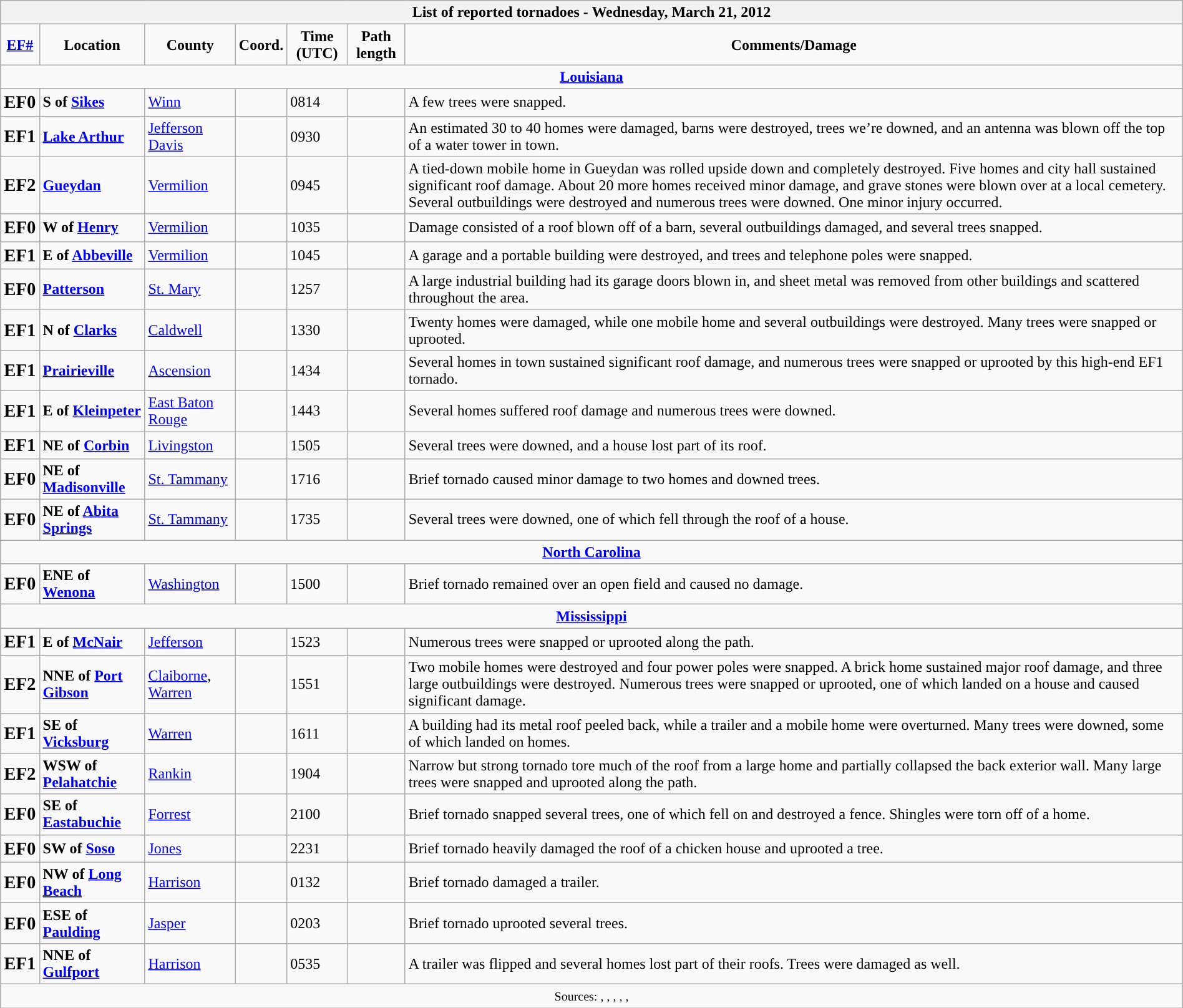<table class="wikitable collapsible" width="100%">
<tr>
<th colspan="7">List of reported tornadoes - Wednesday, March 21, 2012</th>
</tr>
<tr style="text-align:center;">
<td><strong><a href='#'>EF#</a></strong></td>
<td><strong>Location</strong></td>
<td><strong>County</strong></td>
<td><strong>Coord.</strong></td>
<td><strong>Time (UTC)</strong></td>
<td><strong>Path length</strong></td>
<td><strong>Comments/Damage</strong></td>
</tr>
<tr>
<td colspan="7" align=center><strong><a href='#'>Louisiana</a></strong></td>
</tr>
<tr>
<td><big><strong>EF0</strong></big></td>
<td><strong>S of <a href='#'>Sikes</a></strong></td>
<td><a href='#'>Winn</a></td>
<td></td>
<td>0814</td>
<td></td>
<td>A few trees were snapped.</td>
</tr>
<tr>
<td><big><strong>EF1</strong></big></td>
<td><strong><a href='#'>Lake Arthur</a></strong></td>
<td><a href='#'>Jefferson Davis</a></td>
<td></td>
<td>0930</td>
<td></td>
<td>An estimated 30 to 40 homes were damaged, barns were destroyed, trees we’re downed, and an antenna was blown off the top of a water tower in town.</td>
</tr>
<tr>
<td><big><strong>EF2</strong></big></td>
<td><strong><a href='#'>Gueydan</a></strong></td>
<td><a href='#'>Vermilion</a></td>
<td></td>
<td>0945</td>
<td></td>
<td>A tied-down mobile home in Gueydan was rolled upside down and completely destroyed. Five homes and city hall sustained significant roof damage. About 20 more homes received minor damage, and grave stones were blown over at a local cemetery. Several outbuildings were destroyed and numerous trees were downed. One minor injury occurred.</td>
</tr>
<tr>
<td><big><strong>EF0</strong></big></td>
<td><strong>W of <a href='#'>Henry</a></strong></td>
<td><a href='#'>Vermilion</a></td>
<td></td>
<td>1035</td>
<td></td>
<td>Damage consisted of a roof blown off of a barn, several outbuildings damaged, and several trees snapped.</td>
</tr>
<tr>
<td><big><strong>EF1</strong></big></td>
<td><strong>E of <a href='#'>Abbeville</a></strong></td>
<td><a href='#'>Vermilion</a></td>
<td></td>
<td>1045</td>
<td></td>
<td>A garage and a portable building were destroyed, and trees and telephone poles were snapped.</td>
</tr>
<tr>
<td><big><strong>EF0</strong></big></td>
<td><strong><a href='#'>Patterson</a></strong></td>
<td><a href='#'>St. Mary</a></td>
<td></td>
<td>1257</td>
<td></td>
<td>A large industrial building had its garage doors blown in, and sheet metal was removed from other buildings and scattered throughout the area.</td>
</tr>
<tr>
<td><big><strong>EF1</strong></big></td>
<td><strong>N of <a href='#'>Clarks</a></strong></td>
<td><a href='#'>Caldwell</a></td>
<td></td>
<td>1330</td>
<td></td>
<td>Twenty homes were damaged, while one mobile home and several outbuildings were destroyed. Many trees were snapped or uprooted.</td>
</tr>
<tr>
<td><big><strong>EF1</strong></big></td>
<td><strong><a href='#'>Prairieville</a></strong></td>
<td><a href='#'>Ascension</a></td>
<td></td>
<td>1434</td>
<td></td>
<td>Several homes in town sustained significant roof damage, and numerous trees were snapped or uprooted by this high-end EF1 tornado.</td>
</tr>
<tr>
<td><big><strong>EF1</strong></big></td>
<td><strong>E of <a href='#'>Kleinpeter</a></strong></td>
<td><a href='#'>East Baton Rouge</a></td>
<td></td>
<td>1443</td>
<td></td>
<td>Several homes suffered roof damage and numerous trees were downed.</td>
</tr>
<tr>
<td><big><strong>EF1</strong></big></td>
<td><strong>NE of <a href='#'>Corbin</a></strong></td>
<td><a href='#'>Livingston</a></td>
<td></td>
<td>1505</td>
<td></td>
<td>Several trees were downed, and a house lost part of its roof.</td>
</tr>
<tr>
<td><big><strong>EF0</strong></big></td>
<td><strong>NE of <a href='#'>Madisonville</a></strong></td>
<td><a href='#'>St. Tammany</a></td>
<td></td>
<td>1716</td>
<td></td>
<td>Brief tornado caused minor damage to two homes and downed trees.</td>
</tr>
<tr>
<td><big><strong>EF0</strong></big></td>
<td><strong>NE of <a href='#'>Abita Springs</a></strong></td>
<td><a href='#'>St. Tammany</a></td>
<td></td>
<td>1735</td>
<td></td>
<td>Several trees were downed, one of which fell through the roof of a house.</td>
</tr>
<tr>
<td colspan="7" align=center><strong><a href='#'>North Carolina</a></strong></td>
</tr>
<tr>
<td><big><strong>EF0</strong></big></td>
<td><strong>ENE of <a href='#'>Wenona</a></strong></td>
<td><a href='#'>Washington</a></td>
<td></td>
<td>1500</td>
<td></td>
<td>Brief tornado remained over an open field and caused no damage.</td>
</tr>
<tr>
<td colspan="7" align=center><strong><a href='#'>Mississippi</a></strong></td>
</tr>
<tr>
<td><big><strong>EF1</strong></big></td>
<td><strong>E of <a href='#'>McNair</a></strong></td>
<td><a href='#'>Jefferson</a></td>
<td></td>
<td>1523</td>
<td></td>
<td>Numerous trees were snapped or uprooted along the path.</td>
</tr>
<tr>
<td><big><strong>EF2</strong></big></td>
<td><strong>NNE of <a href='#'>Port Gibson</a></strong></td>
<td><a href='#'>Claiborne</a>, <a href='#'>Warren</a></td>
<td></td>
<td>1551</td>
<td></td>
<td>Two mobile homes were destroyed and four power poles were snapped. A brick home sustained major roof damage, and three large outbuildings were destroyed. Numerous trees were snapped or uprooted, one of which landed on a house and caused significant damage.</td>
</tr>
<tr>
<td><big><strong>EF1</strong></big></td>
<td><strong>SE of <a href='#'>Vicksburg</a></strong></td>
<td><a href='#'>Warren</a></td>
<td></td>
<td>1611</td>
<td></td>
<td>A building had its metal roof peeled back, while a trailer and a mobile home were overturned. Many trees were downed, some of which landed on homes.</td>
</tr>
<tr>
<td><big><strong>EF2</strong></big></td>
<td><strong>WSW of <a href='#'>Pelahatchie</a></strong></td>
<td><a href='#'>Rankin</a></td>
<td></td>
<td>1904</td>
<td></td>
<td>Narrow but strong tornado tore much of the roof from a large home and partially collapsed the back exterior wall. Many large trees were snapped and uprooted along the path.</td>
</tr>
<tr>
<td><big><strong>EF0</strong></big></td>
<td><strong>SE of <a href='#'>Eastabuchie</a></strong></td>
<td><a href='#'>Forrest</a></td>
<td></td>
<td>2100</td>
<td></td>
<td>Brief tornado snapped several trees, one of which fell on and destroyed a fence. Shingles were torn off of a home.</td>
</tr>
<tr>
<td><big><strong>EF0</strong></big></td>
<td><strong>SW of <a href='#'>Soso</a></strong></td>
<td><a href='#'>Jones</a></td>
<td></td>
<td>2231</td>
<td></td>
<td>Brief tornado heavily damaged the roof of a chicken house and uprooted a tree.</td>
</tr>
<tr>
<td><big><strong>EF0</strong></big></td>
<td><strong>NW of <a href='#'>Long Beach</a></strong></td>
<td><a href='#'>Harrison</a></td>
<td></td>
<td>0132</td>
<td></td>
<td>Brief tornado damaged a trailer.</td>
</tr>
<tr>
<td><big><strong>EF0</strong></big></td>
<td><strong>ESE of <a href='#'>Paulding</a></strong></td>
<td><a href='#'>Jasper</a></td>
<td></td>
<td>0203</td>
<td></td>
<td>Brief tornado uprooted several trees.</td>
</tr>
<tr>
<td><big><strong>EF1</strong></big></td>
<td><strong>NNE of <a href='#'>Gulfport</a></strong></td>
<td><a href='#'>Harrison</a></td>
<td></td>
<td>0535</td>
<td></td>
<td>A trailer was flipped and several homes lost part of their roofs. Trees were damaged as well.</td>
</tr>
<tr>
<td colspan="7" align=center><small>Sources: , , , , , </small></td>
</tr>
</table>
